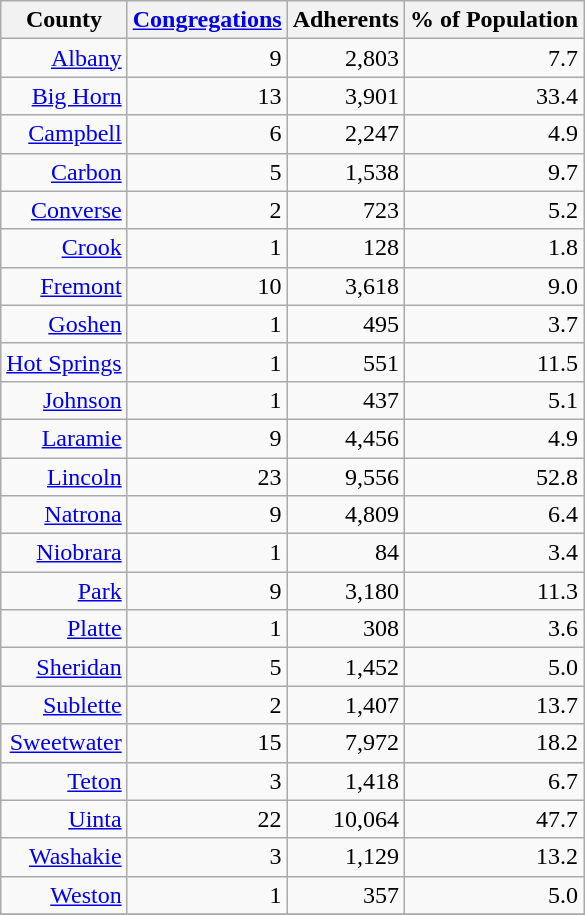<table class="wikitable sortable mw-collapsible mw-collapsed" style="text-align: right">
<tr>
<th>County</th>
<th><a href='#'>Congregations</a></th>
<th>Adherents</th>
<th>% of Population</th>
</tr>
<tr>
<td><a href='#'>Albany</a></td>
<td>9</td>
<td>2,803</td>
<td>7.7</td>
</tr>
<tr>
<td><a href='#'>Big Horn</a></td>
<td>13</td>
<td>3,901</td>
<td>33.4</td>
</tr>
<tr>
<td><a href='#'>Campbell</a></td>
<td>6</td>
<td>2,247</td>
<td>4.9</td>
</tr>
<tr>
<td><a href='#'>Carbon</a></td>
<td>5</td>
<td>1,538</td>
<td>9.7</td>
</tr>
<tr>
<td><a href='#'>Converse</a></td>
<td>2</td>
<td>723</td>
<td>5.2</td>
</tr>
<tr>
<td><a href='#'>Crook</a></td>
<td>1</td>
<td>128</td>
<td>1.8</td>
</tr>
<tr>
<td><a href='#'>Fremont</a></td>
<td>10</td>
<td>3,618</td>
<td>9.0</td>
</tr>
<tr>
<td><a href='#'>Goshen</a></td>
<td>1</td>
<td>495</td>
<td>3.7</td>
</tr>
<tr>
<td><a href='#'>Hot Springs</a></td>
<td>1</td>
<td>551</td>
<td>11.5</td>
</tr>
<tr>
<td><a href='#'>Johnson</a></td>
<td>1</td>
<td>437</td>
<td>5.1</td>
</tr>
<tr>
<td><a href='#'>Laramie</a></td>
<td>9</td>
<td>4,456</td>
<td>4.9</td>
</tr>
<tr>
<td><a href='#'>Lincoln</a></td>
<td>23</td>
<td>9,556</td>
<td>52.8</td>
</tr>
<tr>
<td><a href='#'>Natrona</a></td>
<td>9</td>
<td>4,809</td>
<td>6.4</td>
</tr>
<tr>
<td><a href='#'>Niobrara</a></td>
<td>1</td>
<td>84</td>
<td>3.4</td>
</tr>
<tr>
<td><a href='#'>Park</a></td>
<td>9</td>
<td>3,180</td>
<td>11.3</td>
</tr>
<tr>
<td><a href='#'>Platte</a></td>
<td>1</td>
<td>308</td>
<td>3.6</td>
</tr>
<tr>
<td><a href='#'>Sheridan</a></td>
<td>5</td>
<td>1,452</td>
<td>5.0</td>
</tr>
<tr>
<td><a href='#'>Sublette</a></td>
<td>2</td>
<td>1,407</td>
<td>13.7</td>
</tr>
<tr>
<td><a href='#'>Sweetwater</a></td>
<td>15</td>
<td>7,972</td>
<td>18.2</td>
</tr>
<tr>
<td><a href='#'>Teton</a></td>
<td>3</td>
<td>1,418</td>
<td>6.7</td>
</tr>
<tr>
<td><a href='#'>Uinta</a></td>
<td>22</td>
<td>10,064</td>
<td>47.7</td>
</tr>
<tr>
<td><a href='#'>Washakie</a></td>
<td>3</td>
<td>1,129</td>
<td>13.2</td>
</tr>
<tr>
<td><a href='#'>Weston</a></td>
<td>1</td>
<td>357</td>
<td>5.0</td>
</tr>
<tr>
</tr>
</table>
